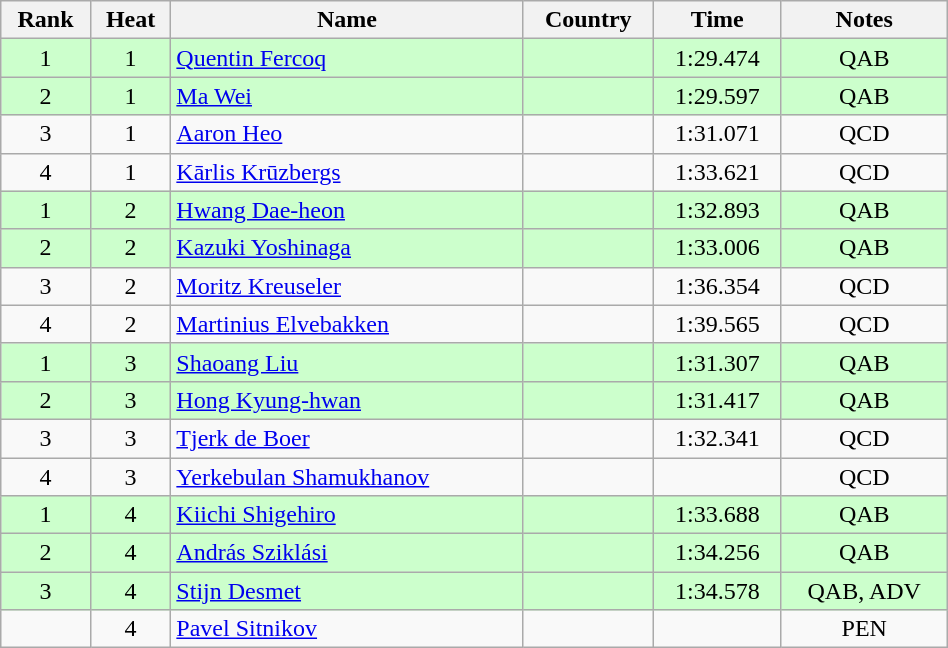<table class="wikitable sortable" style="text-align:center" width=50%>
<tr>
<th>Rank</th>
<th>Heat</th>
<th>Name</th>
<th>Country</th>
<th>Time</th>
<th>Notes</th>
</tr>
<tr bgcolor=ccffcc>
<td>1</td>
<td>1</td>
<td align=left><a href='#'>Quentin Fercoq</a></td>
<td align=left></td>
<td>1:29.474</td>
<td>QAB</td>
</tr>
<tr bgcolor=ccffcc>
<td>2</td>
<td>1</td>
<td align=left><a href='#'>Ma Wei</a></td>
<td align=left></td>
<td>1:29.597</td>
<td>QAB</td>
</tr>
<tr>
<td>3</td>
<td>1</td>
<td align=left><a href='#'>Aaron Heo</a></td>
<td align=left></td>
<td>1:31.071</td>
<td>QCD</td>
</tr>
<tr>
<td>4</td>
<td>1</td>
<td align=left><a href='#'>Kārlis Krūzbergs</a></td>
<td align=left></td>
<td>1:33.621</td>
<td>QCD</td>
</tr>
<tr bgcolor=ccffcc>
<td>1</td>
<td>2</td>
<td align=left><a href='#'>Hwang Dae-heon</a></td>
<td align=left></td>
<td>1:32.893</td>
<td>QAB</td>
</tr>
<tr bgcolor=ccffcc>
<td>2</td>
<td>2</td>
<td align=left><a href='#'>Kazuki Yoshinaga</a></td>
<td align=left></td>
<td>1:33.006</td>
<td>QAB</td>
</tr>
<tr>
<td>3</td>
<td>2</td>
<td align=left><a href='#'>Moritz Kreuseler</a></td>
<td align=left></td>
<td>1:36.354</td>
<td>QCD</td>
</tr>
<tr>
<td>4</td>
<td>2</td>
<td align=left><a href='#'>Martinius Elvebakken</a></td>
<td align=left></td>
<td>1:39.565</td>
<td>QCD</td>
</tr>
<tr bgcolor=ccffcc>
<td>1</td>
<td>3</td>
<td align=left><a href='#'>Shaoang Liu</a></td>
<td align=left></td>
<td>1:31.307</td>
<td>QAB</td>
</tr>
<tr bgcolor=ccffcc>
<td>2</td>
<td>3</td>
<td align=left><a href='#'>Hong Kyung-hwan</a></td>
<td align=left></td>
<td>1:31.417</td>
<td>QAB</td>
</tr>
<tr>
<td>3</td>
<td>3</td>
<td align=left><a href='#'>Tjerk de Boer</a></td>
<td align=left></td>
<td>1:32.341</td>
<td>QCD</td>
</tr>
<tr>
<td>4</td>
<td>3</td>
<td align=left><a href='#'>Yerkebulan Shamukhanov</a></td>
<td align=left></td>
<td></td>
<td>QCD</td>
</tr>
<tr bgcolor=ccffcc>
<td>1</td>
<td>4</td>
<td align=left><a href='#'>Kiichi Shigehiro</a></td>
<td align=left></td>
<td>1:33.688</td>
<td>QAB</td>
</tr>
<tr bgcolor=ccffcc>
<td>2</td>
<td>4</td>
<td align=left><a href='#'>András Sziklási</a></td>
<td align=left></td>
<td>1:34.256</td>
<td>QAB</td>
</tr>
<tr bgcolor=ccffcc>
<td>3</td>
<td>4</td>
<td align=left><a href='#'>Stijn Desmet</a></td>
<td align=left></td>
<td>1:34.578</td>
<td>QAB, ADV</td>
</tr>
<tr>
<td></td>
<td>4</td>
<td align=left><a href='#'>Pavel Sitnikov</a></td>
<td align=left></td>
<td></td>
<td>PEN</td>
</tr>
</table>
